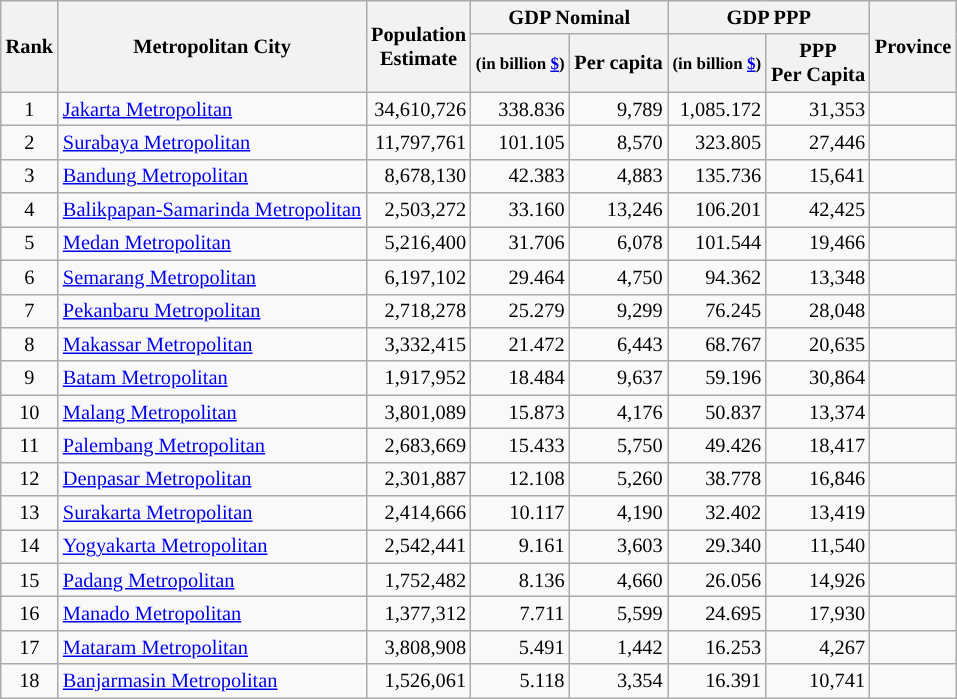<table class="wikitable sortable sticky-header-multi" style="text-align:center; font-size:85%;">
<tr>
<th rowspan="2">Rank</th>
<th rowspan="2">Metropolitan City</th>
<th rowspan="2">Population <br>Estimate</th>
<th scope="col" colspan="2">GDP Nominal</th>
<th scope="col" colspan="2">GDP PPP</th>
<th rowspan="2">Province</th>
</tr>
<tr>
<th scope="col"><small>(in billion <a href='#'>$</a>)</small></th>
<th>Per capita</th>
<th scope="col"><small>(in billion <a href='#'>$</a>)</small></th>
<th>PPP <br>Per Capita</th>
</tr>
<tr>
<td>1</td>
<td ! scope="row" style="text-align: left; font-weight: normal;"><a href='#'>Jakarta Metropolitan</a></td>
<td align=right>34,610,726</td>
<td align=right>338.836</td>
<td align="right">9,789</td>
<td align="right">1,085.172</td>
<td align="right">31,353</td>
<td></td>
</tr>
<tr>
<td>2</td>
<td ! scope="row" style="text-align: left; font-weight: normal;"><a href='#'>Surabaya Metropolitan</a></td>
<td align=right>11,797,761</td>
<td align=right>101.105</td>
<td align="right">8,570</td>
<td align="right">323.805</td>
<td align="right">27,446</td>
<td></td>
</tr>
<tr>
<td>3</td>
<td ! scope="row" style="text-align: left; font-weight: normal;"><a href='#'>Bandung Metropolitan</a></td>
<td align=right>8,678,130</td>
<td align=right>42.383</td>
<td align="right">4,883</td>
<td align="right">135.736</td>
<td align="right">15,641</td>
<td></td>
</tr>
<tr>
<td>4</td>
<td ! scope="row" style="text-align: left; font-weight: normal;"><a href='#'>Balikpapan-Samarinda Metropolitan</a></td>
<td align=right>2,503,272</td>
<td align=right>33.160</td>
<td align=right>13,246</td>
<td align=right>106.201</td>
<td align=right>42,425</td>
<td></td>
</tr>
<tr>
<td>5</td>
<td ! scope="row" style="text-align: left; font-weight: normal;"><a href='#'>Medan Metropolitan</a></td>
<td align=right>5,216,400</td>
<td align=right>31.706</td>
<td align="right">6,078</td>
<td align="right">101.544</td>
<td align="right">19,466</td>
<td></td>
</tr>
<tr>
<td>6</td>
<td ! scope="row" style="text-align: left; font-weight: normal;"><a href='#'>Semarang Metropolitan</a></td>
<td align=right>6,197,102</td>
<td align=right>29.464</td>
<td align="right">4,750</td>
<td align="right">94.362</td>
<td align="right">13,348</td>
<td></td>
</tr>
<tr>
<td>7</td>
<td ! scope="row" style="text-align: left; font-weight: normal;"><a href='#'>Pekanbaru Metropolitan</a></td>
<td align=right>2,718,278</td>
<td align=right>25.279</td>
<td align=right>9,299</td>
<td align=right>76.245</td>
<td align=right>28,048</td>
<td></td>
</tr>
<tr>
<td>8</td>
<td ! scope="row" style="text-align: left; font-weight: normal;"><a href='#'>Makassar Metropolitan</a></td>
<td align=right>3,332,415</td>
<td align=right>21.472</td>
<td align="right">6,443</td>
<td align="right">68.767</td>
<td align="right">20,635</td>
<td></td>
</tr>
<tr>
<td>9</td>
<td ! scope="row" style="text-align: left; font-weight: normal;"><a href='#'>Batam Metropolitan</a></td>
<td align=right>1,917,952</td>
<td align=right>18.484</td>
<td align="right">9,637</td>
<td align="right">59.196</td>
<td align="right">30,864</td>
<td></td>
</tr>
<tr>
<td>10</td>
<td ! scope="row" style="text-align: left; font-weight: normal;"><a href='#'>Malang Metropolitan</a></td>
<td align=right>3,801,089</td>
<td align=right>15.873</td>
<td align="right">4,176</td>
<td align="right">50.837</td>
<td align="right">13,374</td>
<td></td>
</tr>
<tr>
<td>11</td>
<td ! scope="row" style="text-align: left; font-weight: normal;"><a href='#'>Palembang Metropolitan</a></td>
<td align=right>2,683,669</td>
<td align=right>15.433</td>
<td align="right">5,750</td>
<td align="right">49.426</td>
<td align="right">18,417</td>
<td></td>
</tr>
<tr>
<td>12</td>
<td ! scope="row" style="text-align: left; font-weight: normal;"><a href='#'>Denpasar Metropolitan</a></td>
<td align=right>2,301,887</td>
<td align=right>12.108</td>
<td align=right>5,260</td>
<td align=right>38.778</td>
<td align=right>16,846</td>
<td></td>
</tr>
<tr>
<td>13</td>
<td ! scope="row" style="text-align: left; font-weight: normal;"><a href='#'>Surakarta Metropolitan</a></td>
<td align=right>2,414,666</td>
<td align=right>10.117</td>
<td align=right>4,190</td>
<td align=right>32.402</td>
<td align=right>13,419</td>
<td></td>
</tr>
<tr>
<td>14</td>
<td ! scope="row" style="text-align: left; font-weight: normal;"><a href='#'>Yogyakarta Metropolitan</a></td>
<td align=right>2,542,441</td>
<td align=right>9.161</td>
<td align=right>3,603</td>
<td align=right>29.340</td>
<td align=right>11,540</td>
<td></td>
</tr>
<tr>
<td>15</td>
<td ! scope="row" style="text-align: left; font-weight: normal;"><a href='#'>Padang Metropolitan</a></td>
<td align=right>1,752,482</td>
<td align=right>8.136</td>
<td align="right">4,660</td>
<td align="right">26.056</td>
<td align="right">14,926</td>
<td></td>
</tr>
<tr>
<td>16</td>
<td ! scope="row" style="text-align: left; font-weight: normal;"><a href='#'>Manado Metropolitan</a></td>
<td align=right>1,377,312</td>
<td align=right>7.711</td>
<td align="right">5,599</td>
<td align="right">24.695</td>
<td align="right">17,930</td>
<td></td>
</tr>
<tr>
<td>17</td>
<td ! scope="row" style="text-align: left; font-weight: normal;"><a href='#'>Mataram  Metropolitan</a></td>
<td align=right>3,808,908</td>
<td align=right>5.491</td>
<td align=right>1,442</td>
<td align=right>16.253</td>
<td align=right>4,267</td>
<td></td>
</tr>
<tr>
<td>18</td>
<td ! scope="row" style="text-align: left; font-weight: normal;"><a href='#'>Banjarmasin Metropolitan</a></td>
<td align=right>1,526,061</td>
<td align=right>5.118</td>
<td align=right>3,354</td>
<td align=right>16.391</td>
<td align=right>10,741</td>
<td></td>
</tr>
</table>
